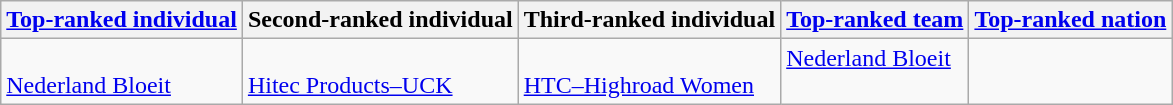<table class="wikitable">
<tr>
<th><a href='#'>Top-ranked individual</a></th>
<th>Second-ranked individual</th>
<th>Third-ranked individual</th>
<th><a href='#'>Top-ranked team</a></th>
<th><a href='#'>Top-ranked nation</a></th>
</tr>
<tr valign="top">
<td align=left><br><span><a href='#'>Nederland Bloeit</a></span></td>
<td align=left><br><span><a href='#'>Hitec Products–UCK</a></span></td>
<td align=left><br><span><a href='#'>HTC–Highroad Women</a></span></td>
<td><a href='#'>Nederland Bloeit</a></td>
<td></td>
</tr>
</table>
